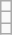<table class="wikitable">
<tr>
<td></td>
</tr>
<tr>
<td></td>
</tr>
<tr>
<td></td>
</tr>
</table>
